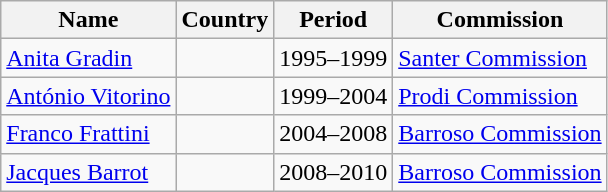<table class="wikitable">
<tr>
<th>Name</th>
<th>Country</th>
<th>Period</th>
<th>Commission</th>
</tr>
<tr>
<td><a href='#'>Anita Gradin</a></td>
<td></td>
<td>1995–1999</td>
<td><a href='#'>Santer Commission</a></td>
</tr>
<tr>
<td><a href='#'>António Vitorino</a></td>
<td></td>
<td>1999–2004</td>
<td><a href='#'>Prodi Commission</a></td>
</tr>
<tr>
<td><a href='#'>Franco Frattini</a></td>
<td></td>
<td>2004–2008</td>
<td><a href='#'>Barroso Commission</a></td>
</tr>
<tr>
<td><a href='#'>Jacques Barrot</a></td>
<td></td>
<td>2008–2010</td>
<td><a href='#'>Barroso Commission</a></td>
</tr>
</table>
